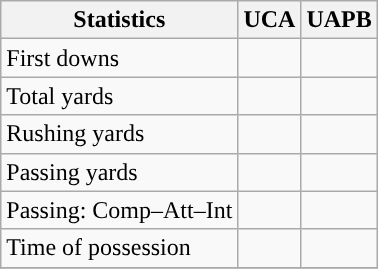<table class="wikitable" style="float: left;">
<tr>
<th>Statistics</th>
<th>UCA</th>
<th>UAPB</th>
</tr>
<tr>
<td>First downs</td>
<td></td>
<td></td>
</tr>
<tr>
<td>Total yards</td>
<td></td>
<td></td>
</tr>
<tr>
<td>Rushing yards</td>
<td></td>
<td></td>
</tr>
<tr>
<td>Passing yards</td>
<td></td>
<td></td>
</tr>
<tr>
<td>Passing: Comp–Att–Int</td>
<td></td>
<td></td>
</tr>
<tr>
<td>Time of possession</td>
<td></td>
<td></td>
</tr>
<tr>
</tr>
</table>
